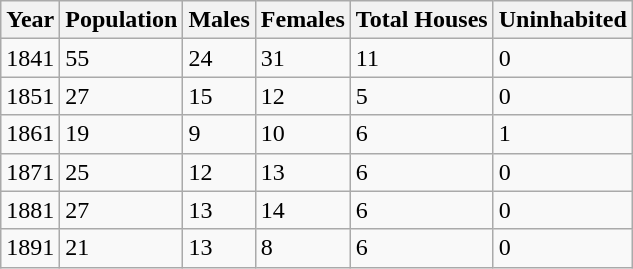<table class="wikitable">
<tr>
<th>Year</th>
<th>Population</th>
<th>Males</th>
<th>Females</th>
<th>Total Houses</th>
<th>Uninhabited</th>
</tr>
<tr>
<td>1841</td>
<td>55</td>
<td>24</td>
<td>31</td>
<td>11</td>
<td>0</td>
</tr>
<tr>
<td>1851</td>
<td>27</td>
<td>15</td>
<td>12</td>
<td>5</td>
<td>0</td>
</tr>
<tr>
<td>1861</td>
<td>19</td>
<td>9</td>
<td>10</td>
<td>6</td>
<td>1</td>
</tr>
<tr>
<td>1871</td>
<td>25</td>
<td>12</td>
<td>13</td>
<td>6</td>
<td>0</td>
</tr>
<tr>
<td>1881</td>
<td>27</td>
<td>13</td>
<td>14</td>
<td>6</td>
<td>0</td>
</tr>
<tr>
<td>1891</td>
<td>21</td>
<td>13</td>
<td>8</td>
<td>6</td>
<td>0</td>
</tr>
</table>
